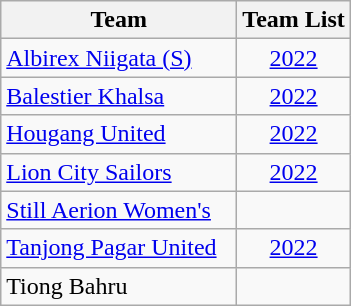<table class="wikitable sortable">
<tr>
<th style="width:150px;">Team</th>
<th>Team List</th>
</tr>
<tr>
<td><a href='#'>Albirex Niigata (S)</a></td>
<td align="center" rowspan="1"><a href='#'>2022</a></td>
</tr>
<tr>
<td><a href='#'>Balestier Khalsa</a></td>
<td align="center" rowspan="1"><a href='#'>2022</a></td>
</tr>
<tr>
<td><a href='#'>Hougang United</a></td>
<td align="center" rowspan="1"><a href='#'>2022</a></td>
</tr>
<tr>
<td><a href='#'>Lion City Sailors</a></td>
<td align="center" rowspan="1"><a href='#'>2022</a></td>
</tr>
<tr>
<td><a href='#'>Still Aerion Women's</a></td>
<td align="center" rowspan="1"></td>
</tr>
<tr>
<td><a href='#'>Tanjong Pagar United</a></td>
<td align="center" rowspan="1"><a href='#'>2022</a></td>
</tr>
<tr>
<td>Tiong Bahru</td>
<td align="center" rowspan="1"></td>
</tr>
</table>
